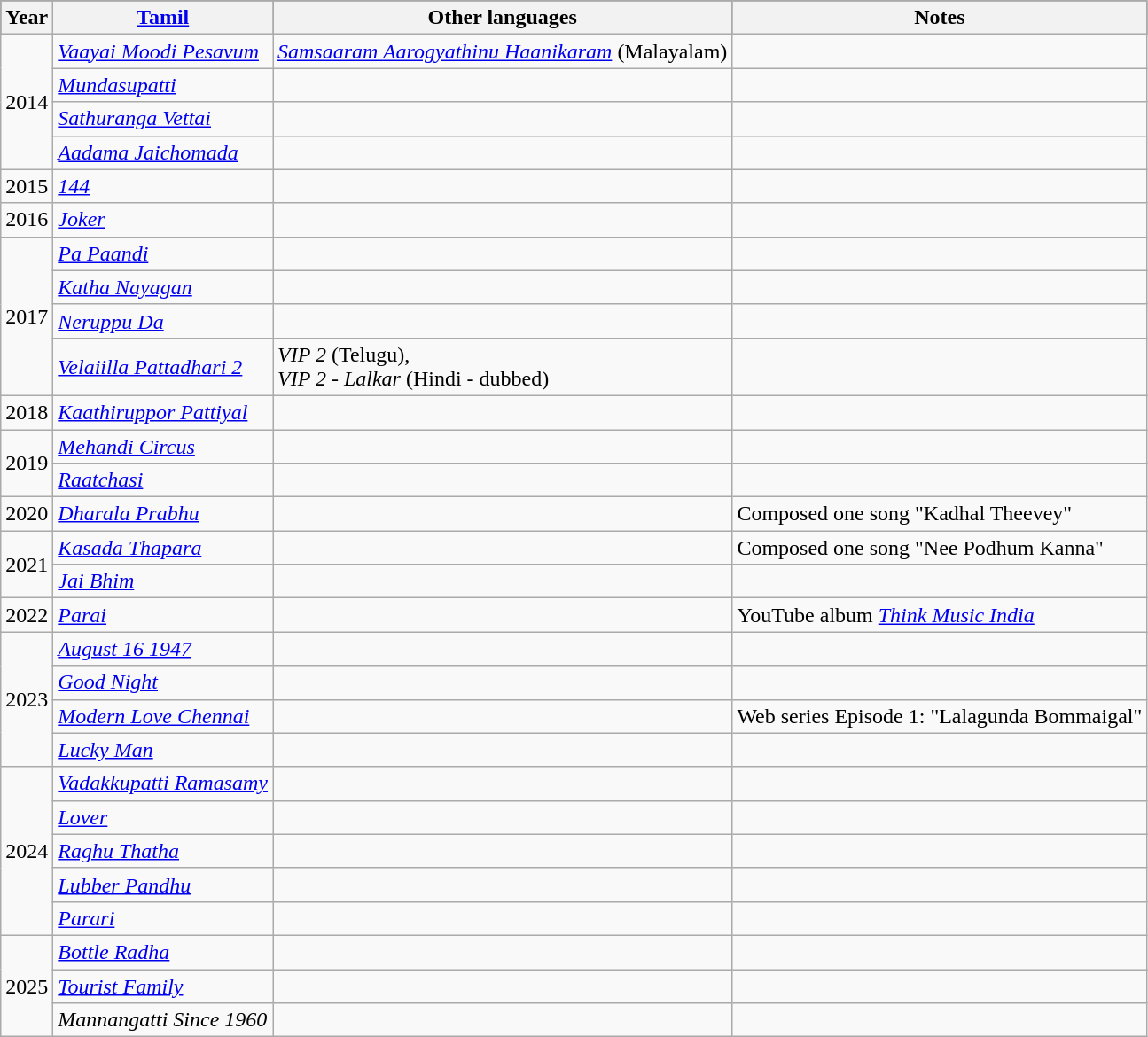<table class="wikitable">
<tr style="background:#292929; text-align:left;">
<th>Year</th>
<th><a href='#'>Tamil</a></th>
<th>Other languages</th>
<th>Notes</th>
</tr>
<tr>
<td rowspan="4">2014</td>
<td><em><a href='#'>Vaayai Moodi Pesavum</a></em></td>
<td><em><a href='#'>Samsaaram Aarogyathinu Haanikaram</a></em> (Malayalam)</td>
<td></td>
</tr>
<tr>
<td><em><a href='#'>Mundasupatti</a></em></td>
<td></td>
<td></td>
</tr>
<tr>
<td><em><a href='#'>Sathuranga Vettai</a></em></td>
<td></td>
<td></td>
</tr>
<tr>
<td><em><a href='#'>Aadama Jaichomada</a></em></td>
<td></td>
<td></td>
</tr>
<tr>
<td>2015</td>
<td><em><a href='#'>144</a></em></td>
<td></td>
<td></td>
</tr>
<tr>
<td>2016</td>
<td><em><a href='#'>Joker</a></em></td>
<td></td>
<td></td>
</tr>
<tr>
<td rowspan="4">2017</td>
<td><em><a href='#'>Pa Paandi</a></em></td>
<td></td>
<td></td>
</tr>
<tr>
<td><em><a href='#'>Katha Nayagan</a></em></td>
<td></td>
<td></td>
</tr>
<tr>
<td><em><a href='#'>Neruppu Da</a></em></td>
<td></td>
<td></td>
</tr>
<tr>
<td><em><a href='#'>Velaiilla Pattadhari 2</a></em></td>
<td><em>VIP 2</em> (Telugu),<br><em>VIP 2 - Lalkar</em> (Hindi - dubbed)</td>
<td></td>
</tr>
<tr>
<td rowspan="1">2018</td>
<td><em><a href='#'>Kaathiruppor Pattiyal</a></em></td>
<td></td>
<td></td>
</tr>
<tr>
<td rowspan="2">2019</td>
<td><em><a href='#'>Mehandi Circus</a></em></td>
<td></td>
<td></td>
</tr>
<tr>
<td><em><a href='#'>Raatchasi</a></em></td>
<td></td>
<td></td>
</tr>
<tr>
<td rowspan="1">2020</td>
<td><em><a href='#'>Dharala Prabhu</a></em></td>
<td></td>
<td>Composed one song "Kadhal Theevey"</td>
</tr>
<tr>
<td rowspan="2">2021</td>
<td><em><a href='#'>Kasada Thapara</a></em></td>
<td></td>
<td>Composed one song "Nee Podhum Kanna"</td>
</tr>
<tr>
<td><em><a href='#'>Jai Bhim</a></em></td>
<td></td>
<td></td>
</tr>
<tr>
<td>2022</td>
<td><em> <a href='#'>Parai</a> </em></td>
<td></td>
<td>YouTube album<em> <a href='#'>Think Music India</a> </em></td>
</tr>
<tr>
<td rowspan="4">2023</td>
<td><em> <a href='#'>August 16 1947</a> </em></td>
<td></td>
<td></td>
</tr>
<tr>
<td><em><a href='#'>Good Night</a></em></td>
<td></td>
<td></td>
</tr>
<tr>
<td><em><a href='#'>Modern Love Chennai</a></em></td>
<td></td>
<td>Web series Episode 1: "Lalagunda Bommaigal"</td>
</tr>
<tr>
<td><em><a href='#'>Lucky Man</a></em></td>
<td></td>
<td></td>
</tr>
<tr>
<td rowspan="5">2024</td>
<td><em><a href='#'>Vadakkupatti Ramasamy</a></em></td>
<td></td>
<td></td>
</tr>
<tr>
<td><em><a href='#'>Lover</a></em></td>
<td></td>
<td></td>
</tr>
<tr>
<td><em><a href='#'>Raghu Thatha</a></em></td>
<td></td>
<td></td>
</tr>
<tr>
<td><em><a href='#'>Lubber Pandhu</a></em></td>
<td></td>
<td></td>
</tr>
<tr>
<td><a href='#'><em>Parari</em></a></td>
<td></td>
</tr>
<tr>
<td rowspan="3">2025</td>
<td><em><a href='#'>Bottle Radha</a></em></td>
<td></td>
<td></td>
</tr>
<tr>
<td><em><a href='#'>Tourist Family</a></em></td>
<td></td>
<td></td>
</tr>
<tr>
<td><em>Mannangatti Since 1960</em></td>
<td></td>
<td></td>
</tr>
</table>
